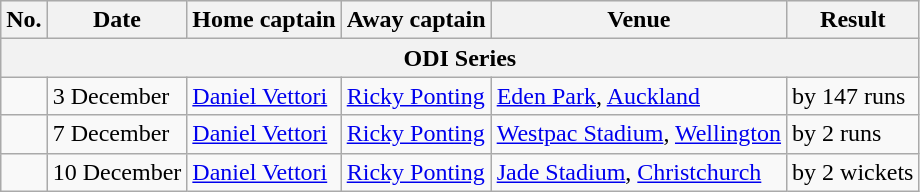<table class="wikitable">
<tr style="background:#efefef;">
<th>No.</th>
<th>Date</th>
<th>Home captain</th>
<th>Away captain</th>
<th>Venue</th>
<th>Result</th>
</tr>
<tr>
<th colspan="6">ODI Series</th>
</tr>
<tr>
<td></td>
<td>3 December</td>
<td><a href='#'>Daniel Vettori</a></td>
<td><a href='#'>Ricky Ponting</a></td>
<td><a href='#'>Eden Park</a>, <a href='#'>Auckland</a></td>
<td> by 147 runs</td>
</tr>
<tr>
<td></td>
<td>7 December</td>
<td><a href='#'>Daniel Vettori</a></td>
<td><a href='#'>Ricky Ponting</a></td>
<td><a href='#'>Westpac Stadium</a>, <a href='#'>Wellington</a></td>
<td> by 2 runs</td>
</tr>
<tr>
<td></td>
<td>10 December</td>
<td><a href='#'>Daniel Vettori</a></td>
<td><a href='#'>Ricky Ponting</a></td>
<td><a href='#'>Jade Stadium</a>, <a href='#'>Christchurch</a></td>
<td> by 2 wickets</td>
</tr>
</table>
